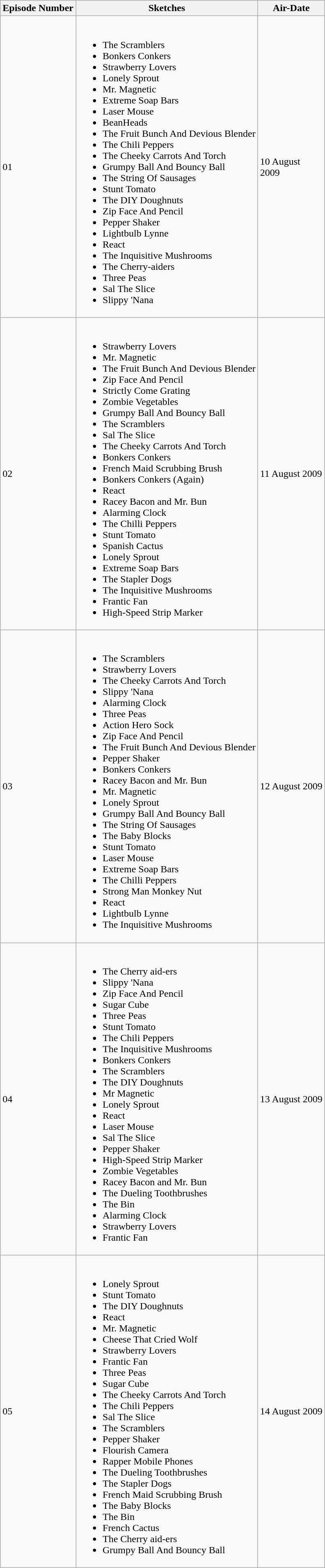<table class="wikitable">
<tr>
<th>Episode Number</th>
<th>Sketches</th>
<th>Air-Date</th>
</tr>
<tr>
<td>01</td>
<td><br><ul><li>The Scramblers</li><li>Bonkers Conkers</li><li>Strawberry Lovers</li><li>Lonely Sprout</li><li>Mr. Magnetic</li><li>Extreme Soap Bars</li><li>Laser Mouse</li><li>BeanHeads</li><li>The Fruit Bunch And Devious Blender</li><li>The Chili Peppers</li><li>The Cheeky Carrots And Torch</li><li>Grumpy Ball And Bouncy Ball</li><li>The String Of Sausages</li><li>Stunt Tomato</li><li>The DIY Doughnuts</li><li>Zip Face And Pencil</li><li>Pepper Shaker</li><li>Lightbulb Lynne</li><li>React</li><li>The Inquisitive Mushrooms</li><li>The Cherry-aiders</li><li>Three Peas</li><li>Sal The Slice</li><li>Slippy 'Nana</li></ul></td>
<td>10 August<br>2009</td>
</tr>
<tr>
<td>02</td>
<td><br><ul><li>Strawberry Lovers</li><li>Mr. Magnetic</li><li>The Fruit Bunch And Devious Blender</li><li>Zip Face And Pencil</li><li>Strictly Come Grating</li><li>Zombie Vegetables</li><li>Grumpy Ball And Bouncy Ball</li><li>The Scramblers</li><li>Sal The Slice</li><li>The Cheeky Carrots And Torch</li><li>Bonkers Conkers</li><li>French Maid Scrubbing Brush</li><li>Bonkers Conkers (Again)</li><li>React</li><li>Racey Bacon and Mr. Bun</li><li>Alarming Clock</li><li>The Chilli Peppers</li><li>Stunt Tomato</li><li>Spanish Cactus</li><li>Lonely Sprout</li><li>Extreme Soap Bars</li><li>The Stapler Dogs</li><li>The Inquisitive Mushrooms</li><li>Frantic Fan</li><li>High-Speed Strip Marker</li></ul></td>
<td>11 August 2009</td>
</tr>
<tr>
<td>03</td>
<td><br><ul><li>The Scramblers</li><li>Strawberry Lovers</li><li>The Cheeky Carrots And Torch</li><li>Slippy 'Nana</li><li>Alarming Clock</li><li>Three Peas</li><li>Action Hero Sock</li><li>Zip Face And Pencil</li><li>The Fruit Bunch And Devious Blender</li><li>Pepper Shaker</li><li>Bonkers Conkers</li><li>Racey Bacon and Mr. Bun</li><li>Mr. Magnetic</li><li>Lonely Sprout</li><li>Grumpy Ball And Bouncy Ball</li><li>The String Of Sausages</li><li>The Baby Blocks</li><li>Stunt Tomato</li><li>Laser Mouse</li><li>Extreme Soap Bars</li><li>The Chilli Peppers</li><li>Strong Man Monkey Nut</li><li>React</li><li>Lightbulb Lynne</li><li>The Inquisitive Mushrooms</li></ul></td>
<td>12 August 2009</td>
</tr>
<tr>
<td>04</td>
<td><br><ul><li>The Cherry aid-ers</li><li>Slippy 'Nana</li><li>Zip Face And Pencil</li><li>Sugar Cube</li><li>Three Peas</li><li>Stunt Tomato</li><li>The Chili Peppers</li><li>The Inquisitive Mushrooms</li><li>Bonkers Conkers</li><li>The Scramblers</li><li>The DIY Doughnuts</li><li>Mr Magnetic</li><li>Lonely Sprout</li><li>React</li><li>Laser Mouse</li><li>Sal The Slice</li><li>Pepper Shaker</li><li>High-Speed Strip Marker</li><li>Zombie Vegetables</li><li>Racey Bacon and Mr. Bun</li><li>The Dueling Toothbrushes</li><li>The Bin</li><li>Alarming Clock</li><li>Strawberry Lovers</li><li>Frantic Fan</li></ul></td>
<td>13 August 2009</td>
</tr>
<tr>
<td>05</td>
<td><br><ul><li>Lonely Sprout</li><li>Stunt Tomato</li><li>The DIY Doughnuts</li><li>React</li><li>Mr. Magnetic</li><li>Cheese That Cried Wolf</li><li>Strawberry Lovers</li><li>Frantic Fan</li><li>Three Peas</li><li>Sugar Cube</li><li>The Cheeky Carrots And Torch</li><li>The Chili Peppers</li><li>Sal The Slice</li><li>The Scramblers</li><li>Pepper Shaker</li><li>Flourish Camera</li><li>Rapper Mobile Phones</li><li>The Dueling Toothbrushes</li><li>The Stapler Dogs</li><li>French Maid Scrubbing Brush</li><li>The Baby Blocks</li><li>The Bin</li><li>French Cactus</li><li>The Cherry aid-ers</li><li>Grumpy Ball And Bouncy Ball</li></ul></td>
<td>14 August 2009</td>
</tr>
</table>
